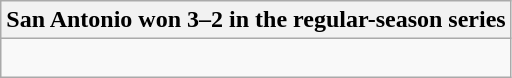<table class="wikitable collapsible collapsed">
<tr>
<th>San Antonio won 3–2 in the regular-season series</th>
</tr>
<tr>
<td><br>



</td>
</tr>
</table>
